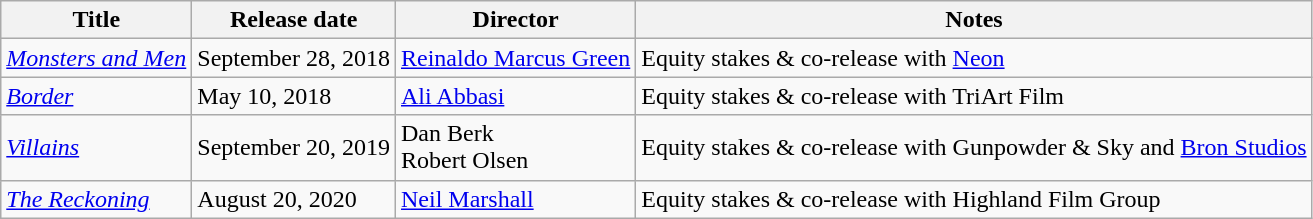<table class="wikitable sortable">
<tr>
<th>Title</th>
<th>Release date</th>
<th>Director</th>
<th>Notes</th>
</tr>
<tr>
<td><a href='#'><em>Monsters and Men</em></a></td>
<td>September 28, 2018</td>
<td><a href='#'>Reinaldo Marcus Green</a></td>
<td>Equity stakes & co-release with <a href='#'>Neon</a></td>
</tr>
<tr>
<td><a href='#'><em>Border</em></a></td>
<td>May 10, 2018</td>
<td><a href='#'>Ali Abbasi</a></td>
<td>Equity stakes & co-release with TriArt Film</td>
</tr>
<tr>
<td><a href='#'><em>Villains</em></a></td>
<td>September 20, 2019</td>
<td>Dan Berk<br>Robert Olsen</td>
<td>Equity stakes & co-release with Gunpowder & Sky and <a href='#'>Bron Studios</a></td>
</tr>
<tr>
<td><a href='#'><em>The Reckoning</em></a></td>
<td>August 20, 2020</td>
<td><a href='#'>Neil Marshall</a></td>
<td>Equity stakes & co-release with Highland Film Group</td>
</tr>
</table>
